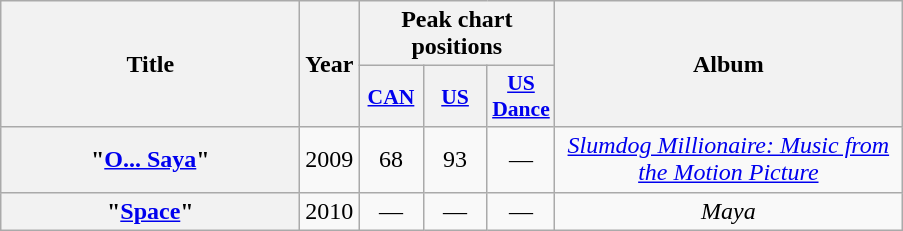<table class="wikitable plainrowheaders" style="text-align:center;">
<tr>
<th scope="col" rowspan="2" style="width:12em;">Title</th>
<th scope="col" rowspan="2">Year</th>
<th scope="col" colspan="3">Peak chart positions</th>
<th scope="col" rowspan="2" style="width:14em;">Album</th>
</tr>
<tr>
<th scope="col" style="width:2.5em;font-size:90%;"><a href='#'>CAN</a><br></th>
<th scope="col" style="width:2.5em;font-size:90%;"><a href='#'>US</a><br></th>
<th scope="col" style="width:2.5em;font-size:90%;"><a href='#'>US<br>Dance</a><br></th>
</tr>
<tr>
<th scope="row">"<a href='#'>O... Saya</a>" <br> </th>
<td>2009</td>
<td>68</td>
<td>93</td>
<td>—</td>
<td><em><a href='#'>Slumdog Millionaire: Music from the Motion Picture</a></em></td>
</tr>
<tr>
<th scope="row">"<a href='#'>Space</a>"</th>
<td>2010</td>
<td>—</td>
<td>—</td>
<td>—</td>
<td><em>Maya</em></td>
</tr>
</table>
